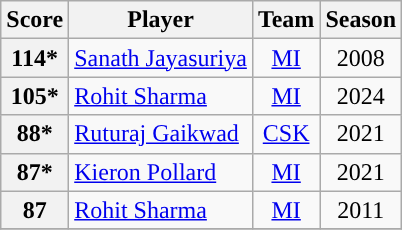<table class="wikitable" style="text-align:center;">
<tr>
<th>Score</th>
<th>Player</th>
<th>Team</th>
<th>Season</th>
</tr>
<tr>
<th>114*</th>
<td style="text-align:left;"> <a href='#'>Sanath Jayasuriya</a></td>
<td><a href='#'>MI</a></td>
<td>2008</td>
</tr>
<tr>
<th>105*</th>
<td style="text-align:left;"> <a href='#'>Rohit Sharma</a></td>
<td><a href='#'>MI</a></td>
<td>2024</td>
</tr>
<tr>
<th>88*</th>
<td style="text-align:left;"> <a href='#'>Ruturaj Gaikwad</a></td>
<td><a href='#'>CSK</a></td>
<td>2021</td>
</tr>
<tr>
<th>87*</th>
<td style="text-align:left;"> <a href='#'>Kieron Pollard</a></td>
<td><a href='#'>MI</a></td>
<td>2021</td>
</tr>
<tr>
<th>87</th>
<td style="text-align:left;"> <a href='#'>Rohit Sharma</a></td>
<td><a href='#'>MI</a></td>
<td>2011</td>
</tr>
<tr>
</tr>
</table>
